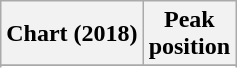<table class="wikitable sortable plainrowheaders">
<tr>
<th scope=col>Chart (2018)</th>
<th scope=col>Peak<br>position</th>
</tr>
<tr>
</tr>
<tr>
</tr>
<tr>
</tr>
<tr>
</tr>
</table>
